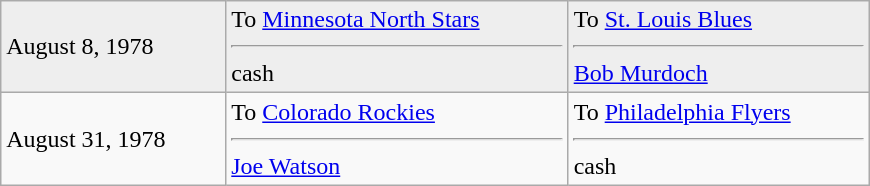<table class="wikitable" style="border:1px solid #999; width:580px;">
<tr style="background:#eee;">
<td>August 8, 1978</td>
<td valign="top">To <a href='#'>Minnesota North Stars</a><hr>cash</td>
<td valign="top">To <a href='#'>St. Louis Blues</a><hr><a href='#'>Bob Murdoch</a></td>
</tr>
<tr>
<td>August 31, 1978</td>
<td valign="top">To <a href='#'>Colorado Rockies</a><hr><a href='#'>Joe Watson</a></td>
<td valign="top">To <a href='#'>Philadelphia Flyers</a><hr>cash</td>
</tr>
</table>
